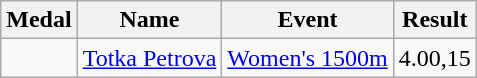<table class="wikitable sortable" style="font-size:100%">
<tr>
<th>Medal</th>
<th>Name</th>
<th>Event</th>
<th>Result</th>
</tr>
<tr>
<td align=center></td>
<td><a href='#'>Totka Petrova</a></td>
<td><a href='#'>Women's 1500m</a></td>
<td>4.00,15</td>
</tr>
</table>
